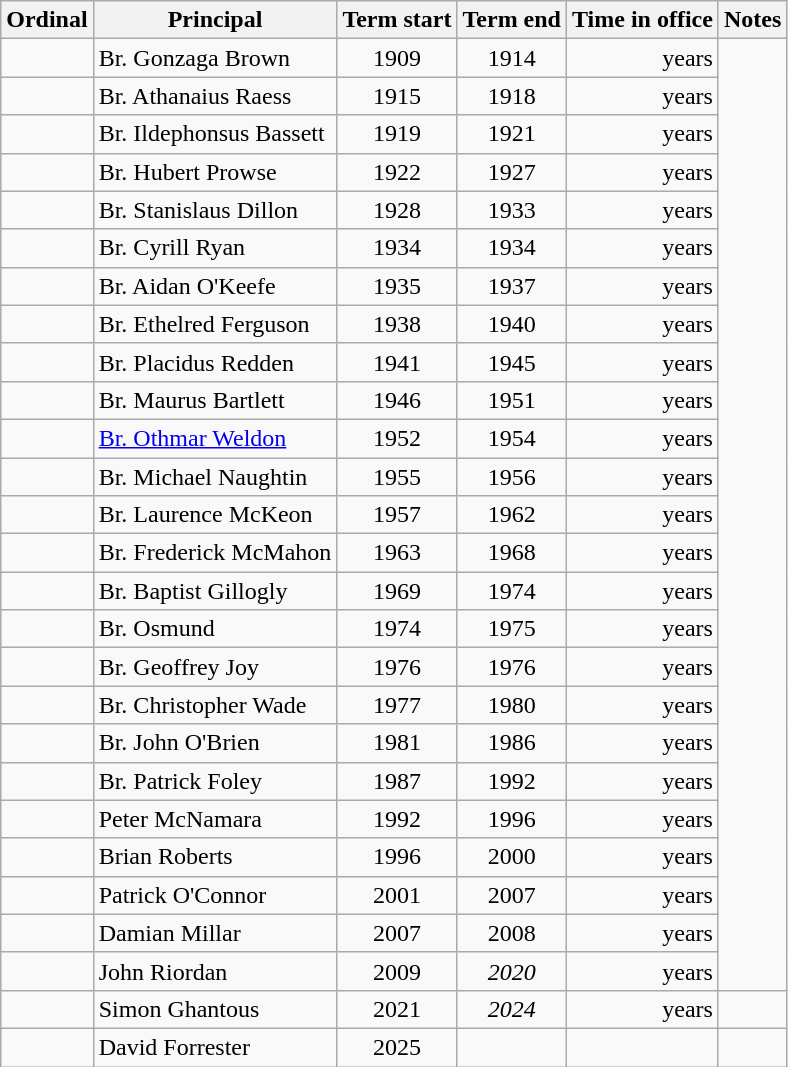<table class="wikitable">
<tr>
<th>Ordinal</th>
<th>Principal</th>
<th>Term start</th>
<th>Term end</th>
<th>Time in office</th>
<th>Notes</th>
</tr>
<tr>
<td align=center></td>
<td>Br. Gonzaga Brown</td>
<td align=center>1909</td>
<td align=center>1914</td>
<td align=right> years</td>
<td rowspan=25></td>
</tr>
<tr>
<td align=center></td>
<td>Br. Athanaius Raess</td>
<td align=center>1915</td>
<td align=center>1918</td>
<td align=right> years</td>
</tr>
<tr>
<td align=center></td>
<td>Br. Ildephonsus Bassett</td>
<td align=center>1919</td>
<td align=center>1921</td>
<td align=right> years</td>
</tr>
<tr>
<td align=center></td>
<td>Br. Hubert Prowse</td>
<td align=center>1922</td>
<td align=center>1927</td>
<td align=right> years</td>
</tr>
<tr>
<td align=center></td>
<td>Br. Stanislaus Dillon</td>
<td align=center>1928</td>
<td align=center>1933</td>
<td align=right> years</td>
</tr>
<tr>
<td align=center></td>
<td>Br. Cyrill Ryan</td>
<td align=center>1934</td>
<td align=center>1934</td>
<td align=right> years</td>
</tr>
<tr>
<td align=center></td>
<td>Br. Aidan O'Keefe</td>
<td align=center>1935</td>
<td align=center>1937</td>
<td align=right> years</td>
</tr>
<tr>
<td align=center></td>
<td>Br. Ethelred Ferguson</td>
<td align=center>1938</td>
<td align=center>1940</td>
<td align=right> years</td>
</tr>
<tr>
<td align=center></td>
<td>Br. Placidus Redden</td>
<td align=center>1941</td>
<td align=center>1945</td>
<td align=right> years</td>
</tr>
<tr>
<td align=center></td>
<td>Br. Maurus Bartlett</td>
<td align=center>1946</td>
<td align=center>1951</td>
<td align=right> years</td>
</tr>
<tr>
<td align=center></td>
<td><a href='#'>Br. Othmar Weldon</a></td>
<td align=center>1952</td>
<td align=center>1954</td>
<td align=right> years</td>
</tr>
<tr>
<td align=center></td>
<td>Br. Michael Naughtin</td>
<td align=center>1955</td>
<td align=center>1956</td>
<td align=right> years</td>
</tr>
<tr>
<td align=center></td>
<td>Br. Laurence McKeon</td>
<td align=center>1957</td>
<td align=center>1962</td>
<td align=right> years</td>
</tr>
<tr>
<td align=center></td>
<td>Br. Frederick McMahon</td>
<td align=center>1963</td>
<td align=center>1968</td>
<td align=right> years</td>
</tr>
<tr>
<td align=center></td>
<td>Br. Baptist Gillogly</td>
<td align=center>1969</td>
<td align=center>1974</td>
<td align=right> years</td>
</tr>
<tr>
<td align=center></td>
<td>Br. Osmund</td>
<td align=center>1974</td>
<td align=center>1975</td>
<td align=right> years</td>
</tr>
<tr>
<td align=center></td>
<td>Br. Geoffrey Joy</td>
<td align=center>1976</td>
<td align=center>1976</td>
<td align=right> years</td>
</tr>
<tr>
<td align=center></td>
<td>Br. Christopher Wade</td>
<td align=center>1977</td>
<td align=center>1980</td>
<td align=right> years</td>
</tr>
<tr>
<td align=center></td>
<td>Br. John O'Brien</td>
<td align=center>1981</td>
<td align=center>1986</td>
<td align=right> years</td>
</tr>
<tr>
<td align=center></td>
<td>Br. Patrick Foley</td>
<td align=center>1987</td>
<td align=center>1992</td>
<td align=right> years</td>
</tr>
<tr>
<td align=center></td>
<td>Peter McNamara</td>
<td align=center>1992</td>
<td align=center>1996</td>
<td align=right> years</td>
</tr>
<tr>
<td align=center></td>
<td>Brian Roberts</td>
<td align=center>1996</td>
<td align=center>2000</td>
<td align=right> years</td>
</tr>
<tr>
<td align=center></td>
<td>Patrick O'Connor</td>
<td align=center>2001</td>
<td align=center>2007</td>
<td align=right> years</td>
</tr>
<tr>
<td align=center></td>
<td>Damian Millar</td>
<td align=center>2007</td>
<td align=center>2008</td>
<td align=right> years</td>
</tr>
<tr>
<td align=center></td>
<td>John Riordan</td>
<td align=center>2009</td>
<td align=center><em>2020</em></td>
<td align=right> years</td>
</tr>
<tr>
<td align=center></td>
<td>Simon Ghantous</td>
<td align=center>2021</td>
<td align=center><em>2024</em></td>
<td align="right"> years</td>
</tr>
<tr>
<td align=center></td>
<td>David Forrester</td>
<td align=center>2025</td>
<td></td>
<td></td>
<td></td>
</tr>
</table>
